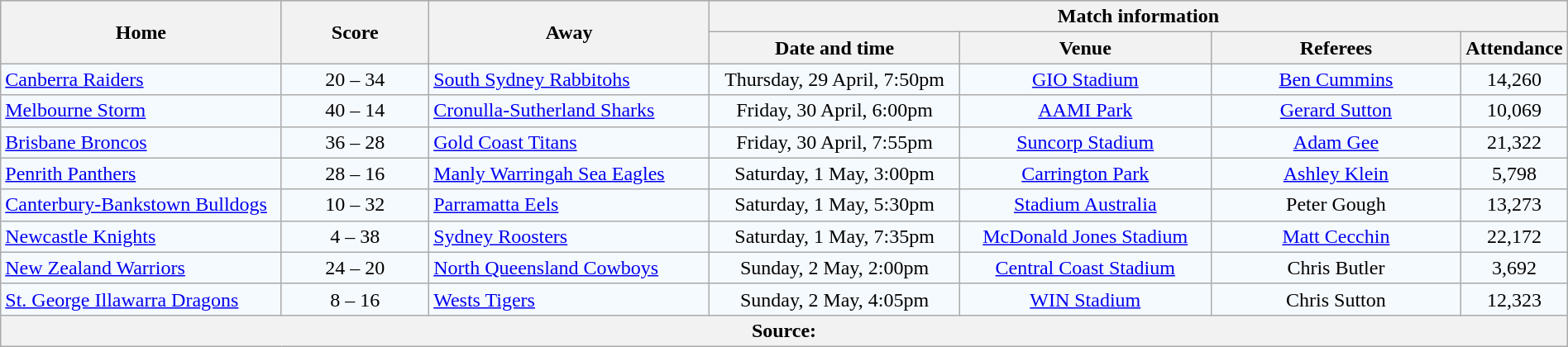<table class="wikitable" style="border-collapse:collapse; text-align:center; width:100%;">
<tr style="background:#c1d8ff;">
<th rowspan="2" style="width:19%;">Home</th>
<th rowspan="2" style="width:10%;">Score</th>
<th rowspan="2" style="width:19%;">Away</th>
<th colspan="6">Match information</th>
</tr>
<tr style="background:#efefef;">
<th width="17%">Date and time</th>
<th width="17%">Venue</th>
<th width="17%">Referees</th>
<th width="5%">Attendance</th>
</tr>
<tr style="text-align:center; background:#f5faff;">
<td align="left"> <a href='#'>Canberra Raiders</a></td>
<td>20 – 34</td>
<td align="left"> <a href='#'>South Sydney Rabbitohs</a></td>
<td>Thursday, 29 April, 7:50pm</td>
<td><a href='#'>GIO Stadium</a></td>
<td><a href='#'>Ben Cummins</a></td>
<td>14,260</td>
</tr>
<tr style="text-align:center; background:#f5faff;">
<td align="left"> <a href='#'>Melbourne Storm</a></td>
<td>40 – 14</td>
<td align="left"> <a href='#'>Cronulla-Sutherland Sharks</a></td>
<td>Friday, 30 April, 6:00pm</td>
<td><a href='#'>AAMI Park</a></td>
<td><a href='#'>Gerard Sutton</a></td>
<td>10,069</td>
</tr>
<tr style="text-align:center; background:#f5faff;">
<td align="left"> <a href='#'>Brisbane Broncos</a></td>
<td>36 – 28</td>
<td align="left"> <a href='#'>Gold Coast Titans</a></td>
<td>Friday, 30 April, 7:55pm</td>
<td><a href='#'>Suncorp Stadium</a></td>
<td><a href='#'>Adam Gee</a></td>
<td>21,322</td>
</tr>
<tr style="text-align:center; background:#f5faff;">
<td align="left"> <a href='#'>Penrith Panthers</a></td>
<td>28 – 16</td>
<td align="left"> <a href='#'>Manly Warringah Sea Eagles</a></td>
<td>Saturday, 1 May, 3:00pm</td>
<td><a href='#'>Carrington Park</a></td>
<td><a href='#'>Ashley Klein</a></td>
<td>5,798</td>
</tr>
<tr style="text-align:center; background:#f5faff;">
<td align="left"> <a href='#'>Canterbury-Bankstown Bulldogs</a></td>
<td>10 – 32</td>
<td align="left"> <a href='#'>Parramatta Eels</a></td>
<td>Saturday, 1 May, 5:30pm</td>
<td><a href='#'>Stadium Australia</a></td>
<td>Peter Gough</td>
<td>13,273</td>
</tr>
<tr style="text-align:center; background:#f5faff;">
<td align="left"> <a href='#'>Newcastle Knights</a></td>
<td>4 – 38</td>
<td align="left"> <a href='#'>Sydney Roosters</a></td>
<td>Saturday, 1 May, 7:35pm</td>
<td><a href='#'>McDonald Jones Stadium</a></td>
<td><a href='#'>Matt Cecchin</a></td>
<td>22,172</td>
</tr>
<tr style="text-align:center; background:#f5faff;">
<td align="left"> <a href='#'>New Zealand Warriors</a></td>
<td>24 – 20</td>
<td align="left"> <a href='#'>North Queensland Cowboys</a></td>
<td>Sunday, 2 May, 2:00pm</td>
<td><a href='#'>Central Coast Stadium</a></td>
<td>Chris Butler</td>
<td>3,692</td>
</tr>
<tr style="text-align:center; background:#f5faff;">
<td align="left"> <a href='#'>St. George Illawarra Dragons</a></td>
<td>8 – 16</td>
<td align="left"> <a href='#'>Wests Tigers</a></td>
<td>Sunday, 2 May, 4:05pm</td>
<td><a href='#'>WIN Stadium</a></td>
<td>Chris Sutton</td>
<td>12,323</td>
</tr>
<tr>
<th colspan="7">Source:</th>
</tr>
</table>
